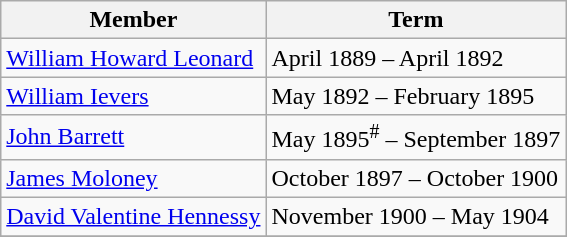<table class="wikitable">
<tr>
<th>Member</th>
<th>Term</th>
</tr>
<tr>
<td><a href='#'>William Howard Leonard</a></td>
<td>April 1889 – April 1892</td>
</tr>
<tr>
<td><a href='#'>William Ievers</a></td>
<td>May 1892 – February 1895</td>
</tr>
<tr>
<td><a href='#'>John Barrett</a></td>
<td>May 1895<sup>#</sup> – September 1897</td>
</tr>
<tr>
<td><a href='#'>James Moloney</a></td>
<td>October 1897 – October 1900</td>
</tr>
<tr>
<td><a href='#'>David Valentine Hennessy</a></td>
<td>November 1900 – May 1904</td>
</tr>
<tr>
</tr>
</table>
